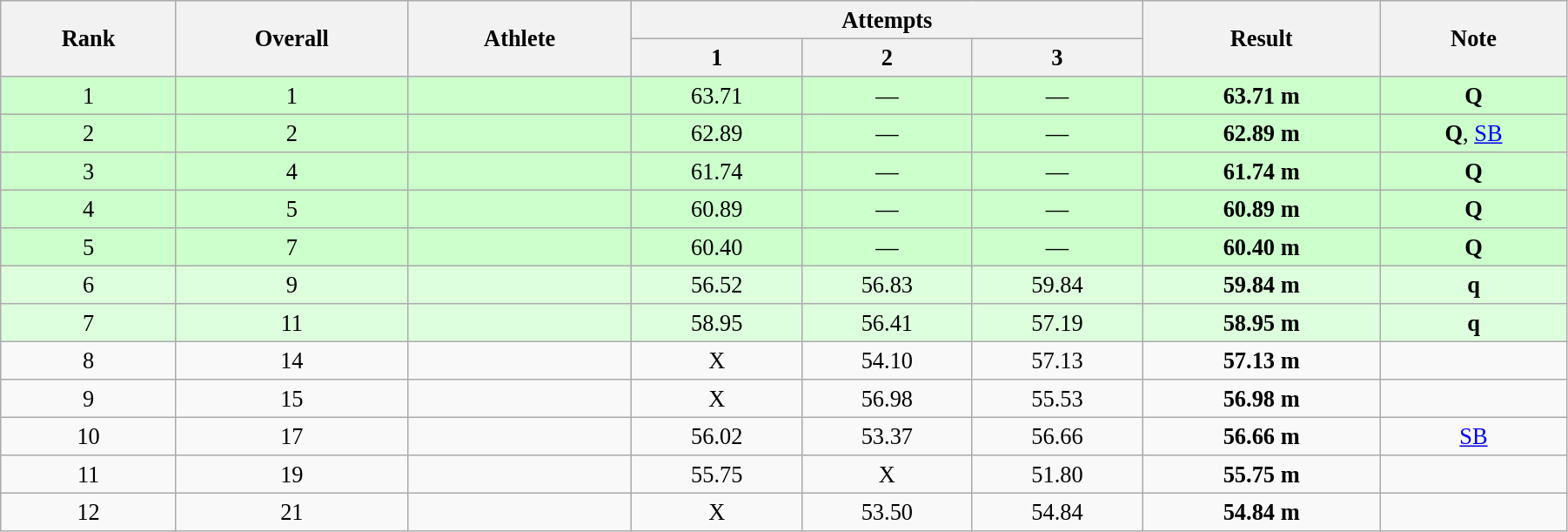<table class="wikitable" style=" text-align:center; font-size:110%;" width="95%">
<tr>
<th rowspan="2">Rank</th>
<th rowspan="2">Overall</th>
<th rowspan="2">Athlete</th>
<th colspan="3">Attempts</th>
<th rowspan="2">Result</th>
<th rowspan="2">Note</th>
</tr>
<tr>
<th>1</th>
<th>2</th>
<th>3</th>
</tr>
<tr bgcolor=#CCFFCC>
<td>1</td>
<td>1</td>
<td align=left></td>
<td>63.71</td>
<td>—</td>
<td>—</td>
<td><strong>63.71 m</strong></td>
<td><strong>Q</strong></td>
</tr>
<tr bgcolor=#CCFFCC>
<td>2</td>
<td>2</td>
<td align=left></td>
<td>62.89</td>
<td>—</td>
<td>—</td>
<td><strong>62.89 m</strong></td>
<td><strong>Q</strong>, <a href='#'>SB</a></td>
</tr>
<tr bgcolor=#CCFFCC>
<td>3</td>
<td>4</td>
<td align=left></td>
<td>61.74</td>
<td>—</td>
<td>—</td>
<td><strong>61.74 m</strong></td>
<td><strong>Q</strong></td>
</tr>
<tr bgcolor=#CCFFCC>
<td>4</td>
<td>5</td>
<td align=left></td>
<td>60.89</td>
<td>—</td>
<td>—</td>
<td><strong>60.89 m</strong></td>
<td><strong>Q</strong></td>
</tr>
<tr bgcolor=#CCFFCC>
<td>5</td>
<td>7</td>
<td align=left></td>
<td>60.40</td>
<td>—</td>
<td>—</td>
<td><strong>60.40 m</strong></td>
<td><strong>Q</strong></td>
</tr>
<tr bgcolor=#DDFFDD>
<td>6</td>
<td>9</td>
<td align=left></td>
<td>56.52</td>
<td>56.83</td>
<td>59.84</td>
<td><strong>59.84 m</strong></td>
<td><strong>q</strong></td>
</tr>
<tr bgcolor=#DDFFDD>
<td>7</td>
<td>11</td>
<td align=left></td>
<td>58.95</td>
<td>56.41</td>
<td>57.19</td>
<td><strong>58.95 m</strong></td>
<td><strong>q</strong></td>
</tr>
<tr>
<td>8</td>
<td>14</td>
<td align=left></td>
<td>X</td>
<td>54.10</td>
<td>57.13</td>
<td><strong>57.13 m</strong></td>
<td></td>
</tr>
<tr>
<td>9</td>
<td>15</td>
<td align=left></td>
<td>X</td>
<td>56.98</td>
<td>55.53</td>
<td><strong>56.98 m</strong></td>
<td></td>
</tr>
<tr>
<td>10</td>
<td>17</td>
<td align=left></td>
<td>56.02</td>
<td>53.37</td>
<td>56.66</td>
<td><strong>56.66 m</strong></td>
<td><a href='#'>SB</a></td>
</tr>
<tr>
<td>11</td>
<td>19</td>
<td align=left></td>
<td>55.75</td>
<td>X</td>
<td>51.80</td>
<td><strong>55.75 m</strong></td>
<td></td>
</tr>
<tr>
<td>12</td>
<td>21</td>
<td align=left></td>
<td>X</td>
<td>53.50</td>
<td>54.84</td>
<td><strong>54.84 m</strong></td>
<td></td>
</tr>
</table>
